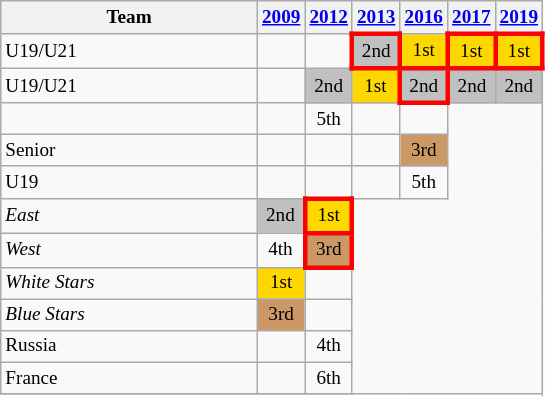<table class="wikitable sortable" style="text-align:center; font-size:80%">
<tr>
<th width=165>Team</th>
<th><a href='#'>2009</a></th>
<th><a href='#'>2012</a></th>
<th><a href='#'>2013</a></th>
<th><a href='#'>2016</a></th>
<th><a href='#'>2017</a></th>
<th><a href='#'>2019</a></th>
</tr>
<tr>
<td align=left> U19/U21</td>
<td></td>
<td></td>
<td bgcolor=silver style="border:3px solid red">2nd</td>
<td bgcolor=gold>1st</td>
<td bgcolor=gold style="border:3px solid red">1st</td>
<td bgcolor=gold style="border:3px solid red">1st</td>
</tr>
<tr>
<td align=left> U19/U21</td>
<td></td>
<td bgcolor=silver>2nd</td>
<td bgcolor=gold>1st</td>
<td bgcolor=silver style="border:3px solid red">2nd</td>
<td bgcolor=silver>2nd</td>
<td bgcolor=silver>2nd</td>
</tr>
<tr>
<td align=left></td>
<td></td>
<td>5th</td>
<td></td>
<td></td>
</tr>
<tr>
<td align=left> Senior</td>
<td></td>
<td></td>
<td></td>
<td bgcolor=#cc9966>3rd</td>
</tr>
<tr>
<td align=left> U19</td>
<td></td>
<td></td>
<td></td>
<td>5th</td>
</tr>
<tr>
<td align=left><em> East</em></td>
<td bgcolor=silver>2nd</td>
<td bgcolor=gold style="border:3px solid red">1st</td>
</tr>
<tr>
<td align=left><em> West</em></td>
<td>4th</td>
<td bgcolor=#cc9966 style="border:3px solid red">3rd</td>
</tr>
<tr>
<td align=left><em> White Stars</em></td>
<td bgcolor=gold>1st</td>
<td></td>
</tr>
<tr>
<td align=left><em> Blue Stars</em></td>
<td bgcolor=#cc9966>3rd</td>
<td></td>
</tr>
<tr>
<td align=left> Russia</td>
<td></td>
<td>4th</td>
</tr>
<tr>
<td align=left> France</td>
<td></td>
<td>6th</td>
</tr>
<tr>
</tr>
</table>
